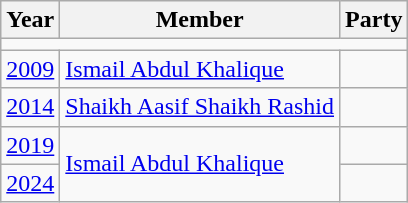<table class="wikitable">
<tr>
<th>Year</th>
<th>Member</th>
<th colspan="2">Party</th>
</tr>
<tr>
<td colspan="4"></td>
</tr>
<tr>
<td><a href='#'>2009</a></td>
<td><a href='#'>Ismail Abdul Khalique</a></td>
<td></td>
</tr>
<tr>
<td><a href='#'>2014</a></td>
<td><a href='#'>Shaikh Aasif Shaikh Rashid</a></td>
<td></td>
</tr>
<tr>
<td><a href='#'>2019</a></td>
<td rowspan="2"><a href='#'>Ismail Abdul Khalique</a></td>
<td></td>
</tr>
<tr>
<td><a href='#'>2024</a></td>
</tr>
</table>
